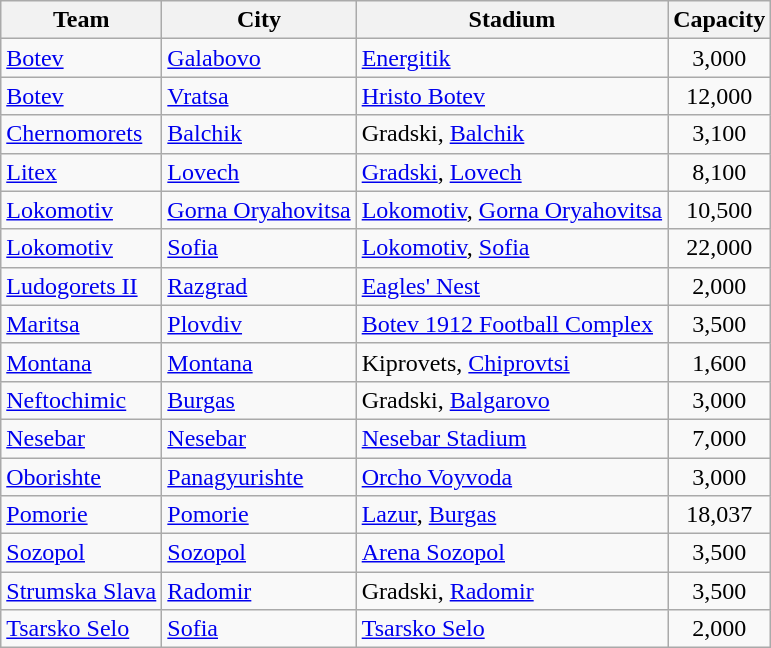<table class="wikitable sortable">
<tr>
<th>Team</th>
<th>City</th>
<th>Stadium</th>
<th>Capacity</th>
</tr>
<tr>
<td><a href='#'>Botev</a></td>
<td><a href='#'>Galabovo</a></td>
<td><a href='#'>Energitik</a></td>
<td align=center>3,000</td>
</tr>
<tr>
<td><a href='#'>Botev</a></td>
<td><a href='#'>Vratsa</a></td>
<td><a href='#'>Hristo Botev</a></td>
<td align=center>12,000</td>
</tr>
<tr>
<td><a href='#'>Chernomorets</a></td>
<td><a href='#'>Balchik</a></td>
<td>Gradski, <a href='#'>Balchik</a></td>
<td align=center>3,100</td>
</tr>
<tr>
<td><a href='#'>Litex</a></td>
<td><a href='#'>Lovech</a></td>
<td><a href='#'>Gradski</a>, <a href='#'>Lovech</a></td>
<td align=center>8,100</td>
</tr>
<tr>
<td><a href='#'>Lokomotiv</a></td>
<td><a href='#'>Gorna Oryahovitsa</a></td>
<td><a href='#'>Lokomotiv</a>, <a href='#'>Gorna Oryahovitsa</a></td>
<td align=center>10,500</td>
</tr>
<tr>
<td><a href='#'>Lokomotiv</a></td>
<td><a href='#'>Sofia</a></td>
<td><a href='#'>Lokomotiv</a>, <a href='#'>Sofia</a></td>
<td align=center>22,000</td>
</tr>
<tr>
<td><a href='#'>Ludogorets II</a></td>
<td><a href='#'>Razgrad</a></td>
<td><a href='#'>Eagles' Nest</a></td>
<td align="center">2,000</td>
</tr>
<tr>
<td><a href='#'>Maritsa</a></td>
<td><a href='#'>Plovdiv</a></td>
<td><a href='#'>Botev 1912 Football Complex</a></td>
<td align=center>3,500</td>
</tr>
<tr>
<td><a href='#'>Montana</a></td>
<td><a href='#'>Montana</a></td>
<td>Kiprovets, <a href='#'>Chiprovtsi</a></td>
<td align="center">1,600</td>
</tr>
<tr>
<td><a href='#'>Neftochimic</a></td>
<td><a href='#'>Burgas</a></td>
<td>Gradski, <a href='#'>Balgarovo</a></td>
<td align="center">3,000</td>
</tr>
<tr>
<td><a href='#'>Nesebar</a></td>
<td><a href='#'>Nesebar</a></td>
<td><a href='#'>Nesebar Stadium</a></td>
<td align=center>7,000</td>
</tr>
<tr>
<td><a href='#'>Oborishte</a></td>
<td><a href='#'>Panagyurishte</a></td>
<td><a href='#'>Orcho Voyvoda</a></td>
<td align=center>3,000</td>
</tr>
<tr>
<td><a href='#'>Pomorie</a></td>
<td><a href='#'>Pomorie</a></td>
<td><a href='#'>Lazur</a>, <a href='#'>Burgas</a></td>
<td align=center>18,037</td>
</tr>
<tr>
<td><a href='#'>Sozopol</a></td>
<td><a href='#'>Sozopol</a></td>
<td><a href='#'>Arena Sozopol</a></td>
<td align=center>3,500</td>
</tr>
<tr>
<td><a href='#'>Strumska Slava</a></td>
<td><a href='#'>Radomir</a></td>
<td>Gradski, <a href='#'>Radomir</a></td>
<td align=center>3,500</td>
</tr>
<tr>
<td><a href='#'>Tsarsko Selo</a></td>
<td><a href='#'>Sofia</a></td>
<td><a href='#'>Tsarsko Selo</a></td>
<td align=center>2,000</td>
</tr>
</table>
